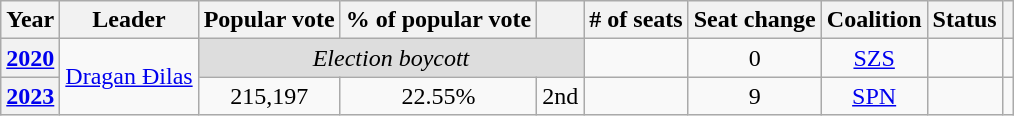<table class="wikitable" style="text-align:center">
<tr>
<th>Year</th>
<th>Leader</th>
<th>Popular vote</th>
<th>% of popular vote</th>
<th></th>
<th># of seats</th>
<th>Seat change</th>
<th>Coalition</th>
<th>Status</th>
<th></th>
</tr>
<tr>
<th><a href='#'>2020</a></th>
<td rowspan="2"><a href='#'>Dragan Đilas</a></td>
<td colspan="3" style="background:#ddd"><em>Election boycott</em></td>
<td></td>
<td> 0</td>
<td><a href='#'>SZS</a></td>
<td></td>
<td></td>
</tr>
<tr>
<th><a href='#'>2023</a></th>
<td>215,197</td>
<td>22.55%</td>
<td> 2nd</td>
<td></td>
<td> 9</td>
<td><a href='#'>SPN</a></td>
<td></td>
<td></td>
</tr>
</table>
